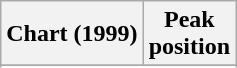<table class="wikitable sortable plainrowheaders" style="text-align:center">
<tr>
<th scope="col">Chart (1999)</th>
<th scope="col">Peak<br> position</th>
</tr>
<tr>
</tr>
<tr>
</tr>
<tr>
</tr>
<tr>
</tr>
<tr>
</tr>
<tr>
</tr>
<tr>
</tr>
<tr>
</tr>
<tr>
</tr>
<tr>
</tr>
<tr>
</tr>
</table>
